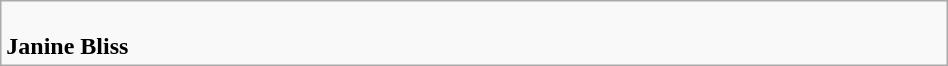<table class=wikitable width="50%">
<tr>
<td valign="top" width="50%"><br>
<strong>Janine Bliss</strong></td>
</tr>
</table>
